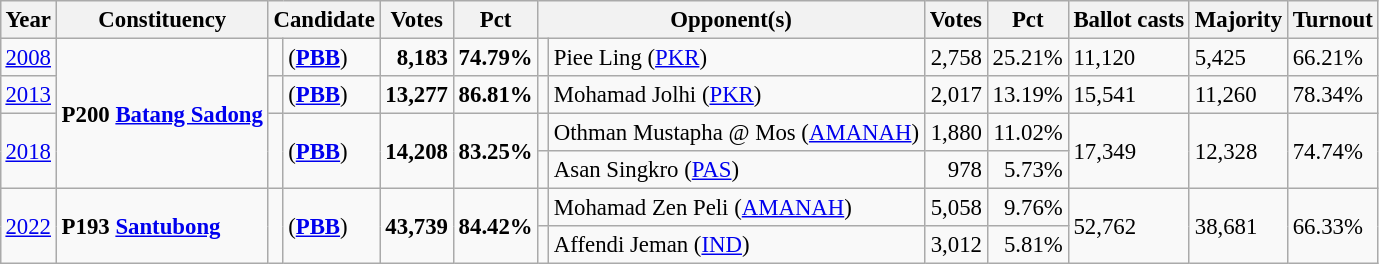<table class="wikitable" style="margin:0.5em ; font-size:95%">
<tr>
<th>Year</th>
<th>Constituency</th>
<th colspan=2>Candidate</th>
<th>Votes</th>
<th>Pct</th>
<th colspan=2>Opponent(s)</th>
<th>Votes</th>
<th>Pct</th>
<th>Ballot casts</th>
<th>Majority</th>
<th>Turnout</th>
</tr>
<tr>
<td><a href='#'>2008</a></td>
<td rowspan="4"><strong>P200 <a href='#'>Batang Sadong</a></strong></td>
<td></td>
<td> (<a href='#'><strong>PBB</strong></a>)</td>
<td align="right"><strong>8,183</strong></td>
<td align="right"><strong>74.79%</strong></td>
<td></td>
<td>Piee Ling (<a href='#'>PKR</a>)</td>
<td align="right">2,758</td>
<td align="right">25.21%</td>
<td>11,120</td>
<td>5,425</td>
<td>66.21%</td>
</tr>
<tr>
<td><a href='#'>2013</a></td>
<td></td>
<td> (<a href='#'><strong>PBB</strong></a>)</td>
<td align="right"><strong>13,277</strong></td>
<td align="right"><strong>86.81%</strong></td>
<td></td>
<td>Mohamad Jolhi (<a href='#'>PKR</a>)</td>
<td align="right">2,017</td>
<td align="right">13.19%</td>
<td>15,541</td>
<td>11,260</td>
<td>78.34%</td>
</tr>
<tr>
<td rowspan="2"><a href='#'>2018</a></td>
<td rowspan="2" ></td>
<td rowspan="2"> (<a href='#'><strong>PBB</strong></a>)</td>
<td rowspan="2"><strong>14,208</strong></td>
<td rowspan="2"><strong>83.25%</strong></td>
<td></td>
<td>Othman Mustapha @ Mos (<a href='#'>AMANAH</a>)</td>
<td align="right">1,880</td>
<td align="right">11.02%</td>
<td rowspan="2">17,349</td>
<td rowspan="2">12,328</td>
<td rowspan="2">74.74%</td>
</tr>
<tr>
<td></td>
<td>Asan Singkro (<a href='#'>PAS</a>)</td>
<td align="right">978</td>
<td align="right">5.73%</td>
</tr>
<tr>
<td rowspan="2"><a href='#'>2022</a></td>
<td rowspan="2"><strong>P193 <a href='#'>Santubong</a></strong></td>
<td rowspan="2" ></td>
<td rowspan="2"> (<a href='#'><strong>PBB</strong></a>)</td>
<td rowspan="2" align="right"><strong>43,739</strong></td>
<td rowspan="2" align="right"><strong>84.42%</strong></td>
<td></td>
<td>Mohamad Zen Peli (<a href='#'>AMANAH</a>)</td>
<td align="right">5,058</td>
<td align="right">9.76%</td>
<td rowspan="2">52,762</td>
<td rowspan="2">38,681</td>
<td rowspan="2">66.33%</td>
</tr>
<tr>
<td></td>
<td>Affendi Jeman (<a href='#'>IND</a>)</td>
<td align="right">3,012</td>
<td align="right">5.81%</td>
</tr>
</table>
